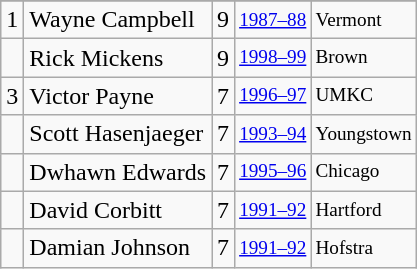<table class="wikitable">
<tr>
</tr>
<tr>
<td>1</td>
<td>Wayne Campbell</td>
<td>9</td>
<td style="font-size:80%;"><a href='#'>1987–88</a></td>
<td style="font-size:80%;">Vermont</td>
</tr>
<tr>
<td></td>
<td>Rick Mickens</td>
<td>9</td>
<td style="font-size:80%;"><a href='#'>1998–99</a></td>
<td style="font-size:80%;">Brown</td>
</tr>
<tr>
<td>3</td>
<td>Victor Payne</td>
<td>7</td>
<td style="font-size:80%;"><a href='#'>1996–97</a></td>
<td style="font-size:80%;">UMKC</td>
</tr>
<tr>
<td></td>
<td>Scott Hasenjaeger</td>
<td>7</td>
<td style="font-size:80%;"><a href='#'>1993–94</a></td>
<td style="font-size:80%;">Youngstown</td>
</tr>
<tr>
<td></td>
<td>Dwhawn Edwards</td>
<td>7</td>
<td style="font-size:80%;"><a href='#'>1995–96</a></td>
<td style="font-size:80%;">Chicago</td>
</tr>
<tr>
<td></td>
<td>David Corbitt</td>
<td>7</td>
<td style="font-size:80%;"><a href='#'>1991–92</a></td>
<td style="font-size:80%;">Hartford</td>
</tr>
<tr>
<td></td>
<td>Damian Johnson</td>
<td>7</td>
<td style="font-size:80%;"><a href='#'>1991–92</a></td>
<td style="font-size:80%;">Hofstra</td>
</tr>
</table>
